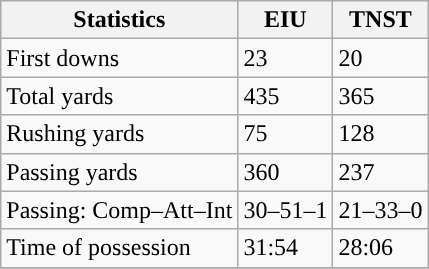<table class="wikitable" style="float: left;">
<tr>
<th>Statistics</th>
<th>EIU</th>
<th>TNST</th>
</tr>
<tr>
<td>First downs</td>
<td>23</td>
<td>20</td>
</tr>
<tr>
<td>Total yards</td>
<td>435</td>
<td>365</td>
</tr>
<tr>
<td>Rushing yards</td>
<td>75</td>
<td>128</td>
</tr>
<tr>
<td>Passing yards</td>
<td>360</td>
<td>237</td>
</tr>
<tr>
<td>Passing: Comp–Att–Int</td>
<td>30–51–1</td>
<td>21–33–0</td>
</tr>
<tr>
<td>Time of possession</td>
<td>31:54</td>
<td>28:06</td>
</tr>
<tr>
</tr>
</table>
